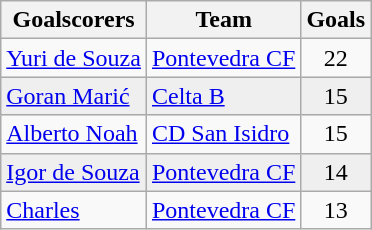<table class="wikitable sortable">
<tr>
<th>Goalscorers</th>
<th>Team</th>
<th>Goals</th>
</tr>
<tr>
<td> <a href='#'>Yuri de Souza</a></td>
<td><a href='#'>Pontevedra CF</a></td>
<td align=center>22</td>
</tr>
<tr style="background:#efefef;">
<td> <a href='#'>Goran Marić</a></td>
<td><a href='#'>Celta B</a></td>
<td align=center>15</td>
</tr>
<tr>
<td> <a href='#'>Alberto Noah</a></td>
<td><a href='#'>CD San Isidro</a></td>
<td align=center>15</td>
</tr>
<tr style="background:#efefef;">
<td> <a href='#'>Igor de Souza</a></td>
<td><a href='#'>Pontevedra CF</a></td>
<td align=center>14</td>
</tr>
<tr>
<td> <a href='#'>Charles</a></td>
<td><a href='#'>Pontevedra CF</a></td>
<td align=center>13</td>
</tr>
</table>
